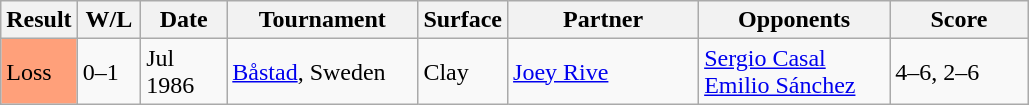<table class="sortable wikitable">
<tr>
<th style="width:40px">Result</th>
<th style="width:35px" class="unsortable">W/L</th>
<th style="width:50px">Date</th>
<th style="width:120px">Tournament</th>
<th style="width:50px">Surface</th>
<th style="width:120px">Partner</th>
<th style="width:120px">Opponents</th>
<th style="width:85px" class="unsortable">Score</th>
</tr>
<tr>
<td style="background:#ffa07a;">Loss</td>
<td>0–1</td>
<td>Jul 1986</td>
<td><a href='#'>Båstad</a>, Sweden</td>
<td>Clay</td>
<td> <a href='#'>Joey Rive</a></td>
<td> <a href='#'>Sergio Casal</a><br> <a href='#'>Emilio Sánchez</a></td>
<td>4–6, 2–6</td>
</tr>
</table>
